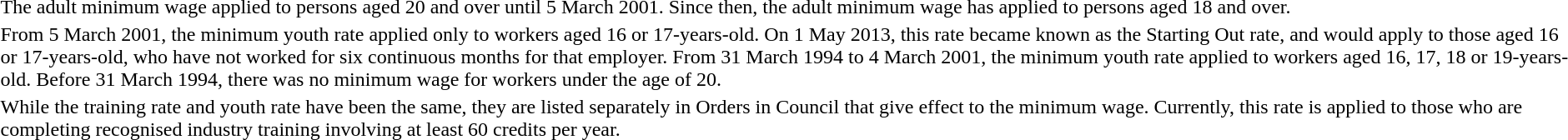<table>
<tr>
<td>The adult minimum wage applied to persons aged 20 and over until 5 March 2001. Since then, the adult minimum wage has applied to persons aged 18 and over.</td>
</tr>
<tr>
<td>From 5 March 2001, the minimum youth rate applied only to workers aged 16 or 17-years-old. On 1 May 2013, this rate became known as the Starting Out rate, and would apply to those aged 16 or 17-years-old, who have not worked for six continuous months for that employer. From 31 March 1994 to 4 March 2001, the minimum youth rate applied to workers aged 16, 17, 18 or 19-years-old. Before 31 March 1994, there was no minimum wage for workers under the age of 20.</td>
</tr>
<tr>
<td>While the training rate and youth rate have been the same, they are listed separately in Orders in Council that give effect to the minimum wage. Currently, this rate is applied to those who are completing recognised industry training involving at least 60 credits per year.</td>
</tr>
</table>
